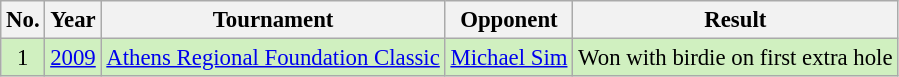<table class="wikitable" style="font-size:95%;">
<tr>
<th>No.</th>
<th>Year</th>
<th>Tournament</th>
<th>Opponent</th>
<th>Result</th>
</tr>
<tr style="background:#D0F0C0;">
<td align=center>1</td>
<td><a href='#'>2009</a></td>
<td><a href='#'>Athens Regional Foundation Classic</a></td>
<td> <a href='#'>Michael Sim</a></td>
<td>Won with birdie on first extra hole</td>
</tr>
</table>
